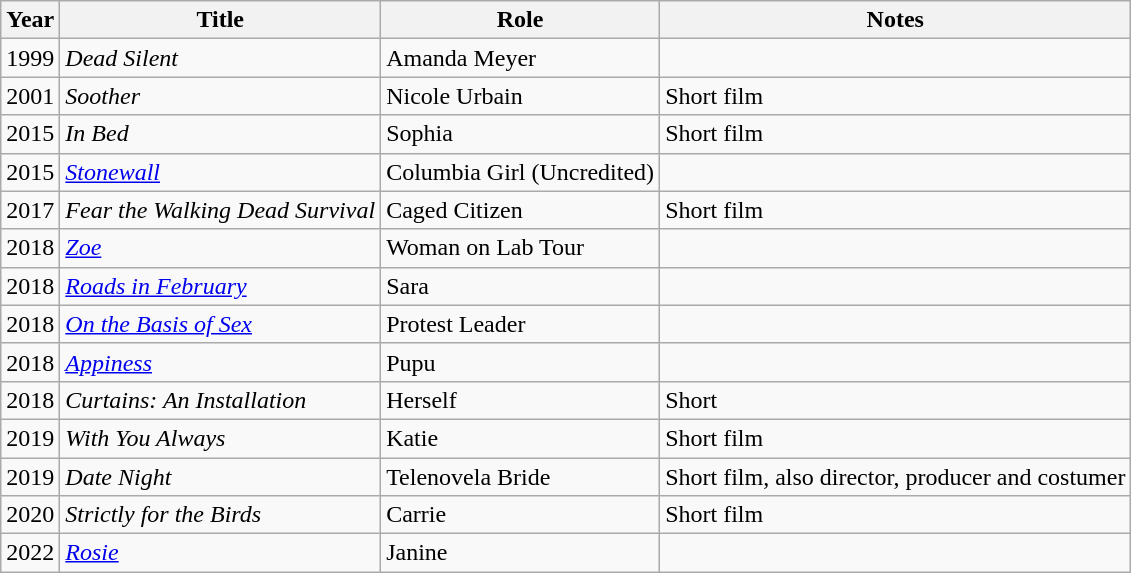<table class="wikitable sortable">
<tr>
<th>Year</th>
<th>Title</th>
<th>Role</th>
<th class="unsortable">Notes</th>
</tr>
<tr>
<td>1999</td>
<td><em>Dead Silent</em></td>
<td>Amanda Meyer</td>
<td></td>
</tr>
<tr>
<td>2001</td>
<td><em>Soother</em></td>
<td>Nicole Urbain</td>
<td>Short film</td>
</tr>
<tr>
<td>2015</td>
<td><em>In Bed</em></td>
<td>Sophia</td>
<td>Short film</td>
</tr>
<tr>
<td>2015</td>
<td><em><a href='#'>Stonewall</a></em></td>
<td>Columbia Girl (Uncredited)</td>
<td></td>
</tr>
<tr>
<td>2017</td>
<td><em>Fear the Walking Dead Survival</em></td>
<td>Caged Citizen</td>
<td>Short film</td>
</tr>
<tr>
<td>2018</td>
<td><em><a href='#'>Zoe</a></em></td>
<td>Woman on Lab Tour</td>
<td></td>
</tr>
<tr>
<td>2018</td>
<td><em><a href='#'>Roads in February</a></em></td>
<td>Sara</td>
<td></td>
</tr>
<tr>
<td>2018</td>
<td><em><a href='#'>On the Basis of Sex</a></em></td>
<td>Protest Leader</td>
<td></td>
</tr>
<tr>
<td>2018</td>
<td><em><a href='#'>Appiness</a></em></td>
<td>Pupu</td>
<td></td>
</tr>
<tr>
<td>2018</td>
<td><em>Curtains: An Installation</em></td>
<td>Herself</td>
<td>Short</td>
</tr>
<tr>
<td>2019</td>
<td><em>With You Always</em></td>
<td>Katie</td>
<td>Short film</td>
</tr>
<tr>
<td>2019</td>
<td><em>Date Night</em></td>
<td>Telenovela Bride</td>
<td>Short film, also director, producer and costumer</td>
</tr>
<tr>
<td>2020</td>
<td><em>Strictly for the Birds</em></td>
<td>Carrie</td>
<td>Short film</td>
</tr>
<tr>
<td>2022</td>
<td><em><a href='#'>Rosie</a></em></td>
<td>Janine</td>
<td></td>
</tr>
</table>
